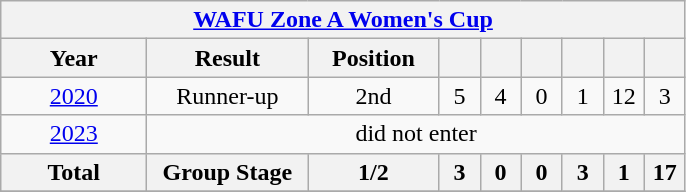<table class="wikitable" style="text-align:center;">
<tr>
<th colspan="9"><a href='#'>WAFU Zone A Women's Cup</a></th>
</tr>
<tr>
<th style="width:90px;">Year</th>
<th style="width:100px;">Result</th>
<th style="width:80px;">Position</th>
<th style="width:20px;"></th>
<th style="width:20px;"></th>
<th style="width:20px;"></th>
<th style="width:20px;"></th>
<th style="width:20px;"></th>
<th style="width:20px;"></th>
</tr>
<tr>
<td> <a href='#'>2020</a></td>
<td>Runner-up</td>
<td>2nd</td>
<td>5</td>
<td>4</td>
<td>0</td>
<td>1</td>
<td>12</td>
<td>3</td>
</tr>
<tr>
<td> <a href='#'>2023</a></td>
<td colspan=9>did not enter</td>
</tr>
<tr>
<th>Total</th>
<th>Group Stage</th>
<th>1/2</th>
<th>3</th>
<th>0</th>
<th>0</th>
<th>3</th>
<th>1</th>
<th>17</th>
</tr>
<tr>
</tr>
</table>
